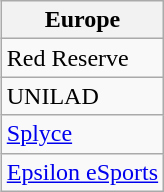<table class="wikitable" style="display: inline-table; margin-left: 25px;">
<tr>
<th>Europe</th>
</tr>
<tr>
<td>Red Reserve</td>
</tr>
<tr>
<td>UNILAD</td>
</tr>
<tr>
<td><a href='#'>Splyce</a></td>
</tr>
<tr>
<td><a href='#'>Epsilon eSports</a></td>
</tr>
</table>
